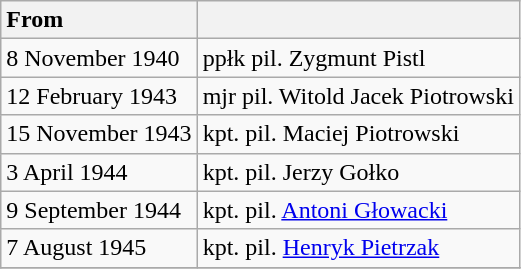<table class="wikitable">
<tr>
<th style="text-align: left;">From</th>
<th style="text-align: left;"></th>
</tr>
<tr>
<td>8 November 1940</td>
<td>ppłk pil. Zygmunt Pistl</td>
</tr>
<tr>
<td>12 February 1943</td>
<td>mjr pil. Witold Jacek Piotrowski</td>
</tr>
<tr>
<td>15 November 1943</td>
<td>kpt. pil. Maciej Piotrowski</td>
</tr>
<tr>
<td>3 April 1944</td>
<td>kpt. pil. Jerzy Gołko</td>
</tr>
<tr>
<td>9 September 1944</td>
<td>kpt. pil. <a href='#'>Antoni Głowacki</a></td>
</tr>
<tr>
<td>7 August 1945</td>
<td>kpt. pil. <a href='#'>Henryk Pietrzak</a></td>
</tr>
<tr>
</tr>
</table>
